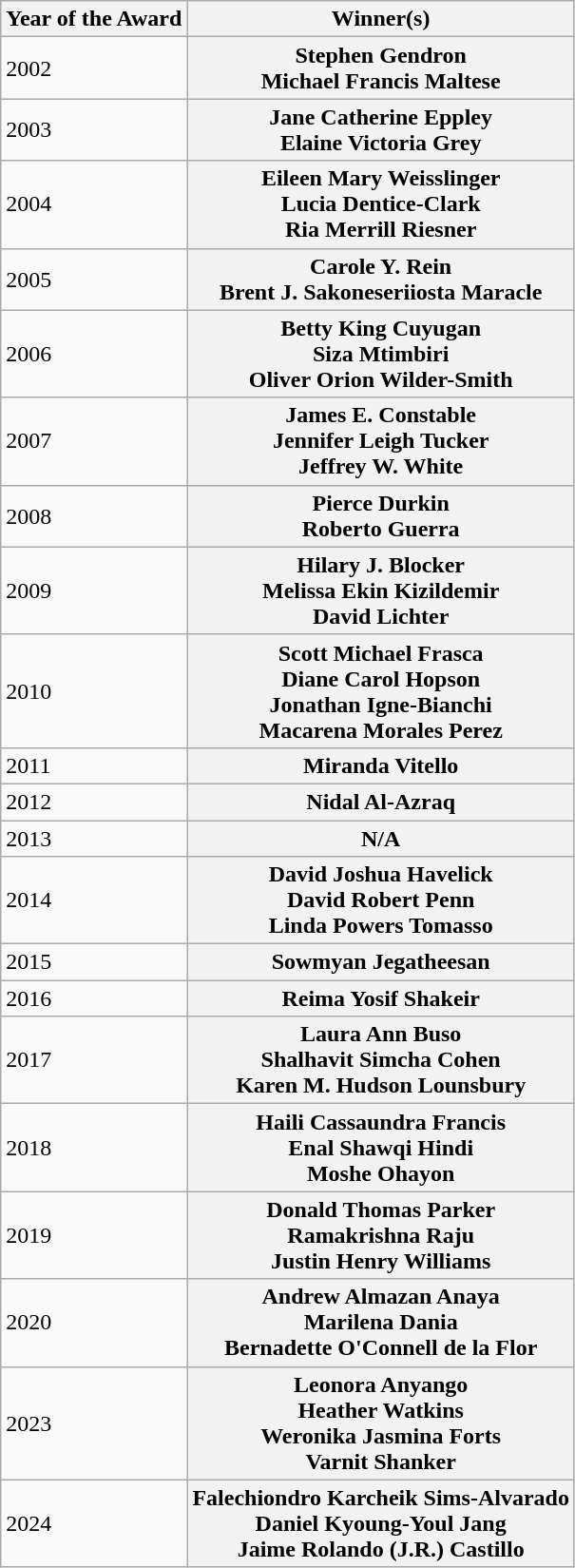<table class="wikitable sortable mw-collapsible">
<tr>
<th>Year of the Award</th>
<th>Winner(s)</th>
</tr>
<tr>
<td>2002</td>
<th>Stephen Gendron<br>Michael Francis Maltese</th>
</tr>
<tr>
<td>2003</td>
<th>Jane Catherine Eppley<br>Elaine Victoria Grey</th>
</tr>
<tr>
<td>2004</td>
<th>Eileen Mary Weisslinger<br>Lucia Dentice-Clark<br>Ria Merrill Riesner</th>
</tr>
<tr>
<td>2005</td>
<th>Carole Y. Rein<br>Brent J. Sakoneseriiosta Maracle</th>
</tr>
<tr>
<td>2006</td>
<th>Betty King Cuyugan<br>Siza Mtimbiri<br>Oliver Orion Wilder-Smith</th>
</tr>
<tr>
<td>2007</td>
<th>James E. Constable<br>Jennifer Leigh Tucker<br>Jeffrey W. White</th>
</tr>
<tr>
<td>2008</td>
<th>Pierce Durkin<br>Roberto Guerra</th>
</tr>
<tr>
<td>2009</td>
<th>Hilary J. Blocker<br>Melissa Ekin Kizildemir<br>David Lichter</th>
</tr>
<tr>
<td>2010</td>
<th>Scott Michael Frasca<br>Diane Carol Hopson<br>Jonathan Igne-Bianchi<br>Macarena Morales Perez</th>
</tr>
<tr>
<td>2011</td>
<th>Miranda Vitello</th>
</tr>
<tr>
<td>2012</td>
<th>Nidal Al-Azraq</th>
</tr>
<tr>
<td>2013</td>
<th>N/A</th>
</tr>
<tr>
<td>2014</td>
<th>David Joshua Havelick<br>David Robert Penn<br>Linda Powers Tomasso</th>
</tr>
<tr>
<td>2015</td>
<th>Sowmyan Jegatheesan</th>
</tr>
<tr>
<td>2016</td>
<th>Reima Yosif Shakeir</th>
</tr>
<tr>
<td>2017</td>
<th>Laura Ann Buso<br>Shalhavit Simcha Cohen<br>Karen M. Hudson Lounsbury</th>
</tr>
<tr>
<td>2018</td>
<th>Haili Cassaundra Francis<br>Enal Shawqi Hindi<br>Moshe Ohayon</th>
</tr>
<tr>
<td>2019</td>
<th>Donald Thomas Parker<br>Ramakrishna Raju<br>Justin Henry Williams</th>
</tr>
<tr>
<td>2020</td>
<th>Andrew Almazan Anaya<br>Marilena Dania<br>Bernadette O'Connell de la Flor</th>
</tr>
<tr>
<td>2023</td>
<th>Leonora Anyango<br>Heather Watkins<br>Weronika Jasmina Forts<br>Varnit Shanker</th>
</tr>
<tr>
<td>2024</td>
<th>Falechiondro Karcheik Sims-Alvarado<br>Daniel Kyoung-Youl Jang<br>Jaime Rolando (J.R.) Castillo</th>
</tr>
</table>
